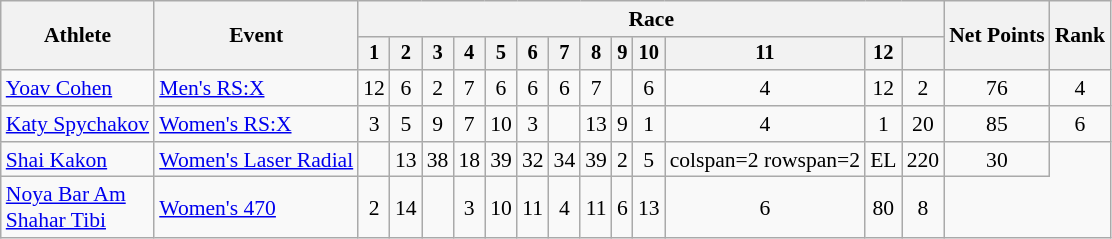<table class="wikitable" style="font-size:90%; text-align:center">
<tr>
<th rowspan=2>Athlete</th>
<th rowspan=2>Event</th>
<th colspan=13>Race</th>
<th rowspan=2>Net Points</th>
<th rowspan=2>Rank</th>
</tr>
<tr style="font-size:95%">
<th>1</th>
<th>2</th>
<th>3</th>
<th>4</th>
<th>5</th>
<th>6</th>
<th>7</th>
<th>8</th>
<th>9</th>
<th>10</th>
<th>11</th>
<th>12</th>
<th></th>
</tr>
<tr>
<td align=left><a href='#'>Yoav Cohen</a></td>
<td align=left><a href='#'>Men's RS:X</a></td>
<td>12</td>
<td>6</td>
<td>2</td>
<td>7</td>
<td>6</td>
<td>6</td>
<td>6</td>
<td>7</td>
<td></td>
<td>6</td>
<td>4</td>
<td>12</td>
<td>2</td>
<td>76</td>
<td>4</td>
</tr>
<tr>
<td align=left><a href='#'>Katy Spychakov</a></td>
<td align=left><a href='#'>Women's RS:X</a></td>
<td>3</td>
<td>5</td>
<td>9</td>
<td>7</td>
<td>10</td>
<td>3</td>
<td></td>
<td>13</td>
<td>9</td>
<td>1</td>
<td>4</td>
<td>1</td>
<td>20</td>
<td>85</td>
<td>6</td>
</tr>
<tr>
<td align=left><a href='#'>Shai Kakon</a></td>
<td align=left><a href='#'>Women's Laser Radial</a></td>
<td></td>
<td>13</td>
<td>38</td>
<td>18</td>
<td>39</td>
<td>32</td>
<td>34</td>
<td>39</td>
<td>2</td>
<td>5</td>
<td>colspan=2 rowspan=2 </td>
<td>EL</td>
<td>220</td>
<td>30</td>
</tr>
<tr>
<td align=left><a href='#'>Noya Bar Am</a><br><a href='#'>Shahar Tibi</a></td>
<td align=left><a href='#'>Women's 470</a></td>
<td>2</td>
<td>14</td>
<td><br></td>
<td>3</td>
<td>10</td>
<td>11</td>
<td>4</td>
<td>11</td>
<td>6</td>
<td>13</td>
<td>6</td>
<td>80</td>
<td>8</td>
</tr>
</table>
